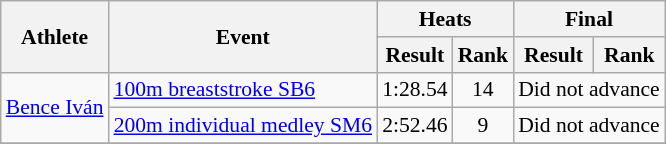<table class=wikitable style="font-size:90%">
<tr>
<th rowspan="2">Athlete</th>
<th rowspan="2">Event</th>
<th colspan="2">Heats</th>
<th colspan="2">Final</th>
</tr>
<tr>
<th>Result</th>
<th>Rank</th>
<th>Result</th>
<th>Rank</th>
</tr>
<tr align=center>
<td align=left rowspan=2><a href='#'>Bence Iván</a></td>
<td align=left><a href='#'>100m breaststroke SB6</a></td>
<td>1:28.54</td>
<td>14</td>
<td colspan=2>Did not advance</td>
</tr>
<tr align=center>
<td align=left><a href='#'>200m individual medley SM6</a></td>
<td>2:52.46</td>
<td>9</td>
<td colspan=2>Did not advance</td>
</tr>
<tr align=center>
</tr>
</table>
